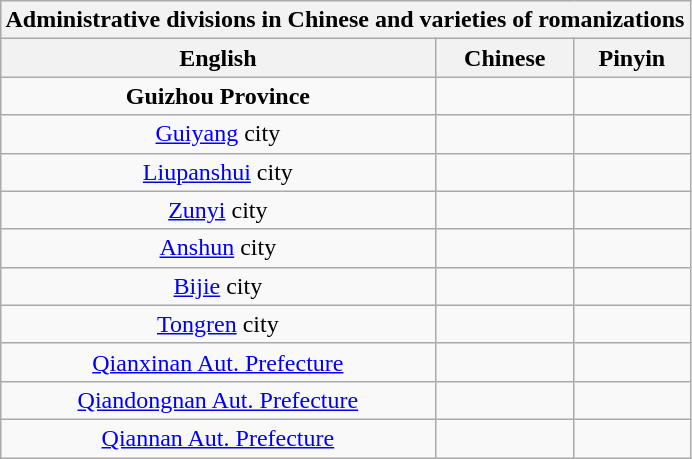<table class="wikitable sortable collapsible collapsed" style="text-font:90%; width:auto; text-align:center; margin-left: auto; margin-right: auto;">
<tr>
<th colspan="5">Administrative divisions in Chinese and varieties of romanizations</th>
</tr>
<tr>
<th>English</th>
<th>Chinese</th>
<th>Pinyin</th>
</tr>
<tr>
<td><strong>Guizhou Province</strong></td>
<td></td>
<td></td>
</tr>
<tr>
<td><a href='#'>Guiyang</a> city</td>
<td></td>
<td></td>
</tr>
<tr>
<td><a href='#'>Liupanshui</a> city</td>
<td></td>
<td></td>
</tr>
<tr>
<td><a href='#'>Zunyi</a> city</td>
<td></td>
<td></td>
</tr>
<tr>
<td><a href='#'>Anshun</a> city</td>
<td></td>
<td></td>
</tr>
<tr>
<td><a href='#'>Bijie</a> city</td>
<td></td>
<td></td>
</tr>
<tr>
<td><a href='#'>Tongren</a> city</td>
<td></td>
<td></td>
</tr>
<tr>
<td><a href='#'>Qianxinan Aut. Prefecture</a></td>
<td></td>
<td></td>
</tr>
<tr>
<td><a href='#'>Qiandongnan Aut. Prefecture</a></td>
<td></td>
<td></td>
</tr>
<tr>
<td><a href='#'>Qiannan Aut. Prefecture</a></td>
<td></td>
<td></td>
</tr>
</table>
